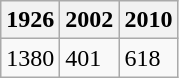<table class="wikitable">
<tr>
<th>1926</th>
<th>2002</th>
<th>2010</th>
</tr>
<tr>
<td>1380</td>
<td>401</td>
<td>618</td>
</tr>
</table>
